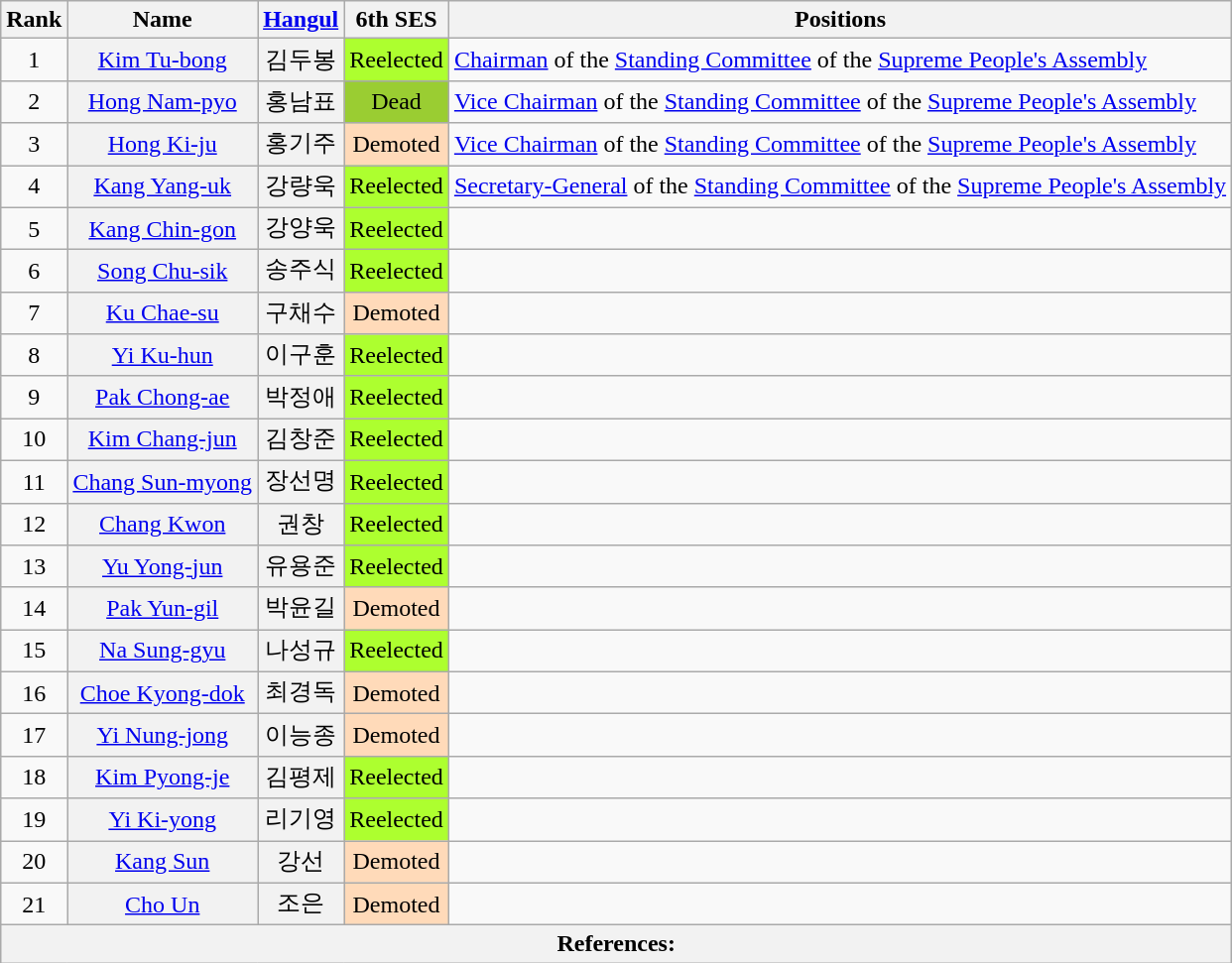<table class="wikitable sortable">
<tr>
<th>Rank</th>
<th>Name</th>
<th class="unsortable"><a href='#'>Hangul</a></th>
<th>6th SES</th>
<th>Positions</th>
</tr>
<tr>
<td align="center">1</td>
<th align="center" scope="row" style="font-weight:normal;"><a href='#'>Kim Tu-bong</a></th>
<th align="center" scope="row" style="font-weight:normal;">김두봉</th>
<td align="center" style="background: GreenYellow">Reelected</td>
<td><a href='#'>Chairman</a> of the <a href='#'>Standing Committee</a> of the <a href='#'>Supreme People's Assembly</a></td>
</tr>
<tr>
<td align="center">2</td>
<th align="center" scope="row" style="font-weight:normal;"><a href='#'>Hong Nam-pyo</a></th>
<th align="center" scope="row" style="font-weight:normal;">홍남표</th>
<td data-sort-value="1" align="center" style="background: YellowGreen">Dead</td>
<td><a href='#'>Vice Chairman</a> of the <a href='#'>Standing Committee</a> of the <a href='#'>Supreme People's Assembly</a></td>
</tr>
<tr>
<td align="center">3</td>
<th align="center" scope="row" style="font-weight:normal;"><a href='#'>Hong Ki-ju</a></th>
<th align="center" scope="row" style="font-weight:normal;">홍기주</th>
<td style="background: PeachPuff" align="center">Demoted</td>
<td><a href='#'>Vice Chairman</a> of the <a href='#'>Standing Committee</a> of the <a href='#'>Supreme People's Assembly</a></td>
</tr>
<tr>
<td align="center">4</td>
<th align="center" scope="row" style="font-weight:normal;"><a href='#'>Kang Yang-uk</a></th>
<th align="center" scope="row" style="font-weight:normal;">강량욱</th>
<td align="center" style="background: GreenYellow">Reelected</td>
<td><a href='#'>Secretary-General</a> of the <a href='#'>Standing Committee</a> of the <a href='#'>Supreme People's Assembly</a></td>
</tr>
<tr>
<td align="center">5</td>
<th align="center" scope="row" style="font-weight:normal;"><a href='#'>Kang Chin-gon</a></th>
<th align="center" scope="row" style="font-weight:normal;">강양욱</th>
<td align="center" style="background: GreenYellow">Reelected</td>
<td></td>
</tr>
<tr>
<td align="center">6</td>
<th align="center" scope="row" style="font-weight:normal;"><a href='#'>Song Chu-sik</a></th>
<th align="center" scope="row" style="font-weight:normal;">송주식</th>
<td align="center" style="background: GreenYellow">Reelected</td>
<td></td>
</tr>
<tr>
<td align="center">7</td>
<th align="center" scope="row" style="font-weight:normal;"><a href='#'>Ku Chae-su</a></th>
<th align="center" scope="row" style="font-weight:normal;">구채수</th>
<td style="background: PeachPuff" align="center">Demoted</td>
<td></td>
</tr>
<tr>
<td align="center">8</td>
<th align="center" scope="row" style="font-weight:normal;"><a href='#'>Yi Ku-hun</a></th>
<th align="center" scope="row" style="font-weight:normal;">이구훈</th>
<td align="center" style="background: GreenYellow">Reelected</td>
<td></td>
</tr>
<tr>
<td align="center">9</td>
<th align="center" scope="row" style="font-weight:normal;"><a href='#'>Pak Chong-ae</a></th>
<th align="center" scope="row" style="font-weight:normal;">박정애</th>
<td align="center" style="background: GreenYellow">Reelected</td>
<td></td>
</tr>
<tr>
<td align="center">10</td>
<th align="center" scope="row" style="font-weight:normal;"><a href='#'>Kim Chang-jun</a></th>
<th align="center" scope="row" style="font-weight:normal;">김창준</th>
<td align="center" style="background: GreenYellow">Reelected</td>
<td></td>
</tr>
<tr>
<td align="center">11</td>
<th align="center" scope="row" style="font-weight:normal;"><a href='#'>Chang Sun-myong</a></th>
<th align="center" scope="row" style="font-weight:normal;">장선명</th>
<td align="center" style="background: GreenYellow">Reelected</td>
<td></td>
</tr>
<tr>
<td align="center">12</td>
<th align="center" scope="row" style="font-weight:normal;"><a href='#'>Chang Kwon</a></th>
<th align="center" scope="row" style="font-weight:normal;">권창</th>
<td align="center" style="background: GreenYellow">Reelected</td>
<td></td>
</tr>
<tr>
<td align="center">13</td>
<th align="center" scope="row" style="font-weight:normal;"><a href='#'>Yu Yong-jun</a></th>
<th align="center" scope="row" style="font-weight:normal;">유용준</th>
<td align="center" style="background: GreenYellow">Reelected</td>
<td></td>
</tr>
<tr>
<td align="center">14</td>
<th align="center" scope="row" style="font-weight:normal;"><a href='#'>Pak Yun-gil</a></th>
<th align="center" scope="row" style="font-weight:normal;">박윤길</th>
<td style="background: PeachPuff" align="center">Demoted</td>
<td></td>
</tr>
<tr>
<td align="center">15</td>
<th align="center" scope="row" style="font-weight:normal;"><a href='#'>Na Sung-gyu</a></th>
<th align="center" scope="row" style="font-weight:normal;">나성규</th>
<td align="center" style="background: GreenYellow">Reelected</td>
<td></td>
</tr>
<tr>
<td align="center">16</td>
<th align="center" scope="row" style="font-weight:normal;"><a href='#'>Choe Kyong-dok</a></th>
<th align="center" scope="row" style="font-weight:normal;">최경독</th>
<td style="background: PeachPuff" align="center">Demoted</td>
<td></td>
</tr>
<tr>
<td align="center">17</td>
<th align="center" scope="row" style="font-weight:normal;"><a href='#'>Yi Nung-jong</a></th>
<th align="center" scope="row" style="font-weight:normal;">이능종</th>
<td style="background: PeachPuff" align="center">Demoted</td>
<td></td>
</tr>
<tr>
<td align="center">18</td>
<th align="center" scope="row" style="font-weight:normal;"><a href='#'>Kim Pyong-je</a></th>
<th align="center" scope="row" style="font-weight:normal;">김평제</th>
<td align="center" style="background: GreenYellow">Reelected</td>
<td></td>
</tr>
<tr>
<td align="center">19</td>
<th align="center" scope="row" style="font-weight:normal;"><a href='#'>Yi Ki-yong</a></th>
<th align="center" scope="row" style="font-weight:normal;">리기영</th>
<td align="center" style="background: GreenYellow">Reelected</td>
<td></td>
</tr>
<tr>
<td align="center">20</td>
<th align="center" scope="row" style="font-weight:normal;"><a href='#'>Kang Sun</a></th>
<th align="center" scope="row" style="font-weight:normal;">강선</th>
<td style="background: PeachPuff" align="center">Demoted</td>
<td></td>
</tr>
<tr>
<td align="center">21</td>
<th align="center" scope="row" style="font-weight:normal;"><a href='#'>Cho Un</a></th>
<th align="center" scope="row" style="font-weight:normal;">조은</th>
<td style="background: PeachPuff" align="center">Demoted</td>
<td></td>
</tr>
<tr>
<th colspan="6" unsortable><strong>References:</strong><br></th>
</tr>
</table>
